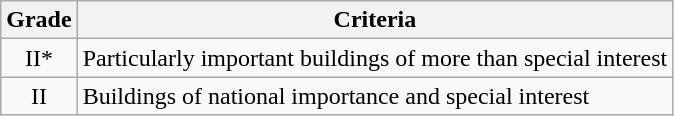<table class="wikitable">
<tr>
<th>Grade</th>
<th>Criteria</th>
</tr>
<tr>
<td align="center" >II*</td>
<td>Particularly important buildings of more than special interest</td>
</tr>
<tr>
<td align="center" >II</td>
<td>Buildings of national importance and special interest</td>
</tr>
</table>
